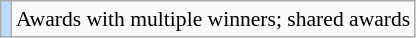<table class="wikitable sortable" style="font-size:90%;">
<tr>
<th scope="row" style="background-color:#BADDFF"></th>
<td>Awards with multiple winners; shared awards</td>
</tr>
</table>
